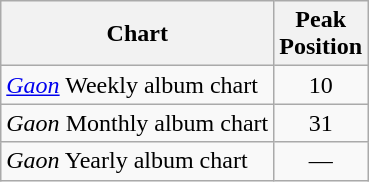<table class="wikitable sortable">
<tr>
<th>Chart</th>
<th>Peak<br>Position</th>
</tr>
<tr>
<td><em><a href='#'>Gaon</a></em> Weekly album chart</td>
<td align="center">10</td>
</tr>
<tr>
<td><em>Gaon</em> Monthly album chart</td>
<td align="center">31</td>
</tr>
<tr>
<td><em>Gaon</em> Yearly album chart</td>
<td align="center">—</td>
</tr>
</table>
